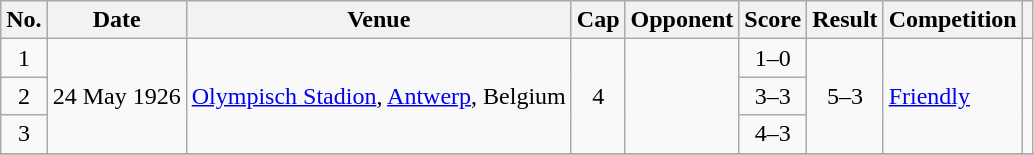<table class="wikitable sortable">
<tr>
<th scope="col">No.</th>
<th scope="col">Date</th>
<th scope="col">Venue</th>
<th scope="col">Cap</th>
<th scope="col">Opponent</th>
<th scope="col">Score</th>
<th scope="col">Result</th>
<th scope="col">Competition</th>
<th scope="col" class="unsortable"></th>
</tr>
<tr>
<td style="text-align: center;">1</td>
<td rowspan="3">24 May 1926</td>
<td rowspan="3"><a href='#'>Olympisch Stadion</a>, <a href='#'>Antwerp</a>, Belgium</td>
<td rowspan="3" style="text-align: center;">4</td>
<td rowspan="3"></td>
<td style="text-align: center;">1–0</td>
<td rowspan="3" style="text-align: center;">5–3</td>
<td rowspan="3"><a href='#'>Friendly</a></td>
<td rowspan="3" style="text-align: center;"></td>
</tr>
<tr>
<td style="text-align: center;">2</td>
<td style="text-align: center;">3–3</td>
</tr>
<tr>
<td style="text-align: center;">3</td>
<td style="text-align: center;">4–3</td>
</tr>
<tr>
</tr>
</table>
